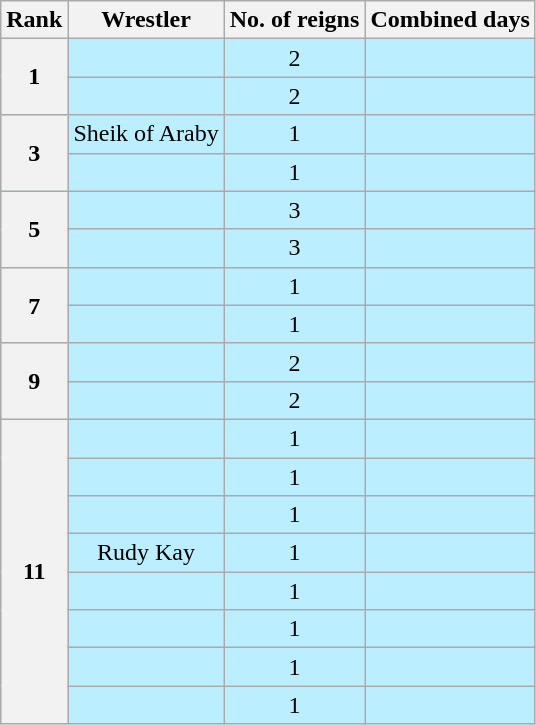<table class="wikitable sortable" style="text-align: center">
<tr>
<th data-sort-type="number" scope="col">Rank</th>
<th scope="col">Wrestler</th>
<th data-sort-type="number" scope="col">No. of reigns</th>
<th data-sort-type="number" scope="col">Combined days</th>
</tr>
<tr style="background-color:#bbeeff">
<th scope=row rowspan=2>1</th>
<td></td>
<td>2</td>
<td></td>
</tr>
<tr style="background-color:#bbeeff">
<td></td>
<td>2</td>
<td></td>
</tr>
<tr style="background-color:#bbeeff">
<th scope=row rowspan=2>3</th>
<td>Sheik of Araby</td>
<td>1</td>
<td></td>
</tr>
<tr style="background-color:#bbeeff">
<td></td>
<td>1</td>
<td></td>
</tr>
<tr style="background-color:#bbeeff">
<th scope=row rowspan=2>5</th>
<td></td>
<td>3</td>
<td></td>
</tr>
<tr style="background-color:#bbeeff">
<td></td>
<td>3</td>
<td></td>
</tr>
<tr style="background-color:#bbeeff">
<th scope=row rowspan=2>7</th>
<td></td>
<td>1</td>
<td></td>
</tr>
<tr style="background-color:#bbeeff">
<td></td>
<td>1</td>
<td></td>
</tr>
<tr style="background-color:#bbeeff">
<th scope=row rowspan=2>9</th>
<td></td>
<td>2</td>
<td></td>
</tr>
<tr style="background-color:#bbeeff">
<td></td>
<td>2</td>
<td></td>
</tr>
<tr style="background-color:#bbeeff">
<th scope=row rowspan=8>11</th>
<td></td>
<td>1</td>
<td></td>
</tr>
<tr style="background-color:#bbeeff">
<td></td>
<td>1</td>
<td></td>
</tr>
<tr style="background-color:#bbeeff">
<td></td>
<td>1</td>
<td></td>
</tr>
<tr style="background-color:#bbeeff">
<td>Rudy Kay</td>
<td>1</td>
<td></td>
</tr>
<tr style="background-color:#bbeeff">
<td></td>
<td>1</td>
<td></td>
</tr>
<tr style="background-color:#bbeeff">
<td></td>
<td>1</td>
<td></td>
</tr>
<tr style="background-color:#bbeeff">
<td></td>
<td>1</td>
<td></td>
</tr>
<tr style="background-color:#bbeeff">
<td></td>
<td>1</td>
<td></td>
</tr>
</table>
